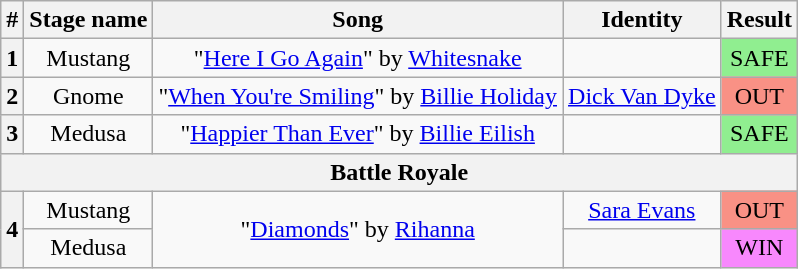<table class="wikitable plainrowheaders" style="text-align: center;">
<tr>
<th>#</th>
<th>Stage name</th>
<th>Song</th>
<th>Identity</th>
<th>Result</th>
</tr>
<tr>
<th>1</th>
<td>Mustang</td>
<td>"<a href='#'>Here I Go Again</a>" by <a href='#'>Whitesnake</a></td>
<td></td>
<td bgcolor=lightgreen>SAFE</td>
</tr>
<tr>
<th>2</th>
<td>Gnome</td>
<td>"<a href='#'>When You're Smiling</a>" by <a href='#'>Billie Holiday</a></td>
<td><a href='#'>Dick Van Dyke</a></td>
<td bgcolor=#F99185>OUT</td>
</tr>
<tr>
<th>3</th>
<td>Medusa</td>
<td>"<a href='#'>Happier Than Ever</a>" by <a href='#'>Billie Eilish</a></td>
<td></td>
<td bgcolor=lightgreen>SAFE</td>
</tr>
<tr>
<th colspan=5>Battle Royale</th>
</tr>
<tr>
<th rowspan=2>4</th>
<td>Mustang</td>
<td rowspan=2>"<a href='#'>Diamonds</a>" by <a href='#'>Rihanna</a></td>
<td><a href='#'>Sara Evans</a></td>
<td bgcolor=#F99185>OUT</td>
</tr>
<tr>
<td>Medusa</td>
<td></td>
<td bgcolor="#F888FD">WIN</td>
</tr>
</table>
